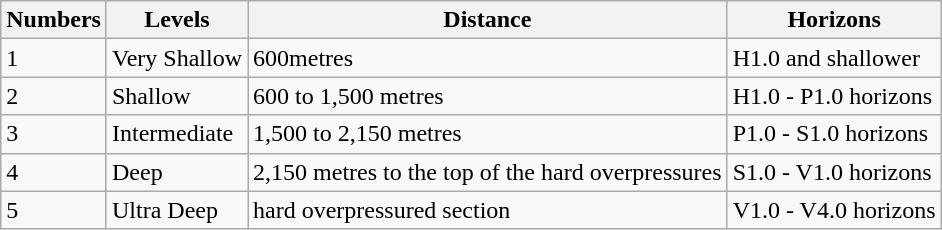<table class="wikitable">
<tr>
<th>Numbers</th>
<th>Levels</th>
<th>Distance</th>
<th>Horizons</th>
</tr>
<tr>
<td>1</td>
<td>Very Shallow</td>
<td>600metres</td>
<td>H1.0 and shallower</td>
</tr>
<tr>
<td>2</td>
<td>Shallow</td>
<td>600 to 1,500 metres</td>
<td>H1.0 - P1.0 horizons</td>
</tr>
<tr>
<td>3</td>
<td>Intermediate</td>
<td>1,500 to 2,150 metres</td>
<td>P1.0 - S1.0 horizons</td>
</tr>
<tr>
<td>4</td>
<td>Deep</td>
<td>2,150 metres to the top of the hard overpressures</td>
<td>S1.0 - V1.0 horizons</td>
</tr>
<tr>
<td>5</td>
<td>Ultra Deep</td>
<td>hard overpressured section</td>
<td>V1.0 - V4.0 horizons</td>
</tr>
</table>
